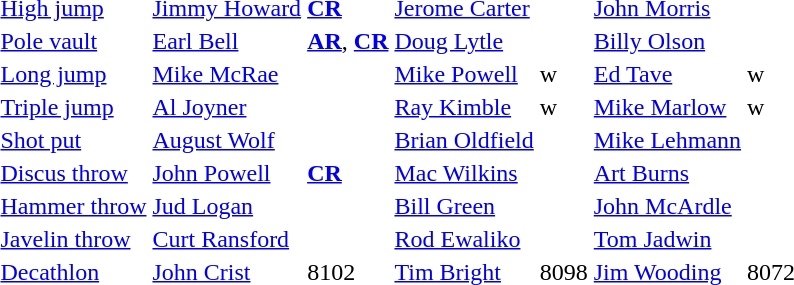<table>
<tr>
<td><a href='#'>High jump</a></td>
<td><a href='#'>Jimmy Howard</a></td>
<td> <strong><a href='#'>CR</a></strong></td>
<td><a href='#'>Jerome Carter</a></td>
<td></td>
<td><a href='#'>John Morris</a></td>
<td></td>
</tr>
<tr>
<td><a href='#'>Pole vault</a></td>
<td><a href='#'>Earl Bell</a></td>
<td> <strong><a href='#'>AR</a></strong>, <strong><a href='#'>CR</a></strong></td>
<td><a href='#'>Doug Lytle</a></td>
<td></td>
<td><a href='#'>Billy Olson</a></td>
<td></td>
</tr>
<tr>
<td><a href='#'>Long jump</a></td>
<td><a href='#'>Mike McRae</a></td>
<td></td>
<td><a href='#'>Mike Powell</a></td>
<td>w</td>
<td><a href='#'>Ed Tave</a></td>
<td>w</td>
</tr>
<tr>
<td><a href='#'>Triple jump</a></td>
<td><a href='#'>Al Joyner</a></td>
<td></td>
<td><a href='#'>Ray Kimble</a></td>
<td>w</td>
<td><a href='#'>Mike Marlow</a></td>
<td>w</td>
</tr>
<tr>
<td><a href='#'>Shot put</a></td>
<td><a href='#'>August Wolf</a></td>
<td></td>
<td><a href='#'>Brian Oldfield</a></td>
<td></td>
<td><a href='#'>Mike Lehmann</a></td>
<td></td>
</tr>
<tr>
<td><a href='#'>Discus throw</a></td>
<td><a href='#'>John Powell</a></td>
<td> <strong><a href='#'>CR</a></strong></td>
<td><a href='#'>Mac Wilkins</a></td>
<td></td>
<td><a href='#'>Art Burns</a></td>
<td></td>
</tr>
<tr>
<td><a href='#'>Hammer throw</a></td>
<td><a href='#'>Jud Logan</a></td>
<td></td>
<td><a href='#'>Bill Green</a></td>
<td></td>
<td><a href='#'>John McArdle</a></td>
<td></td>
</tr>
<tr>
<td><a href='#'>Javelin throw</a></td>
<td><a href='#'>Curt Ransford</a></td>
<td></td>
<td><a href='#'>Rod Ewaliko</a></td>
<td></td>
<td><a href='#'>Tom Jadwin</a></td>
<td></td>
</tr>
<tr>
<td><a href='#'>Decathlon</a></td>
<td><a href='#'>John Crist</a></td>
<td>8102</td>
<td><a href='#'>Tim Bright</a></td>
<td>8098</td>
<td><a href='#'>Jim Wooding</a></td>
<td>8072</td>
</tr>
</table>
